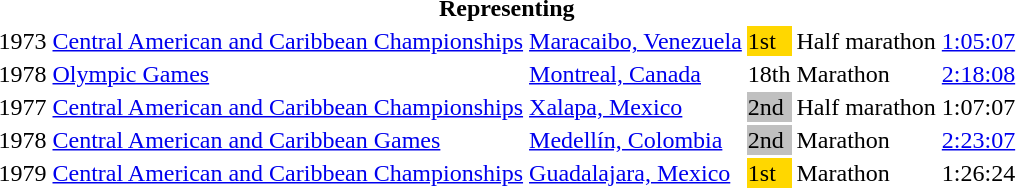<table>
<tr>
<th colspan="6">Representing </th>
</tr>
<tr>
<td>1973</td>
<td><a href='#'>Central American and Caribbean Championships</a></td>
<td><a href='#'>Maracaibo, Venezuela</a></td>
<td bgcolor=gold>1st</td>
<td>Half marathon</td>
<td><a href='#'>1:05:07</a></td>
</tr>
<tr>
<td>1978</td>
<td><a href='#'>Olympic Games</a></td>
<td><a href='#'>Montreal, Canada</a></td>
<td>18th</td>
<td>Marathon</td>
<td><a href='#'>2:18:08</a></td>
</tr>
<tr>
<td>1977</td>
<td><a href='#'>Central American and Caribbean Championships</a></td>
<td><a href='#'>Xalapa, Mexico</a></td>
<td bgcolor=silver>2nd</td>
<td>Half marathon</td>
<td>1:07:07</td>
</tr>
<tr>
<td>1978</td>
<td><a href='#'>Central American and Caribbean Games</a></td>
<td><a href='#'>Medellín, Colombia</a></td>
<td bgcolor=silver>2nd</td>
<td>Marathon</td>
<td><a href='#'>2:23:07</a></td>
</tr>
<tr>
<td>1979</td>
<td><a href='#'>Central American and Caribbean Championships</a></td>
<td><a href='#'>Guadalajara, Mexico</a></td>
<td bgcolor=gold>1st</td>
<td>Marathon</td>
<td>1:26:24</td>
</tr>
</table>
